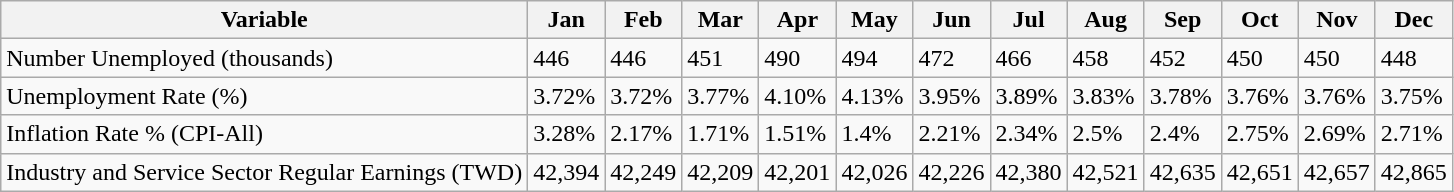<table class="wikitable">
<tr>
<th>Variable</th>
<th>Jan</th>
<th>Feb</th>
<th>Mar</th>
<th>Apr</th>
<th><strong>May</strong></th>
<th>Jun</th>
<th>Jul</th>
<th>Aug</th>
<th>Sep</th>
<th>Oct</th>
<th>Nov</th>
<th>Dec</th>
</tr>
<tr>
<td>Number Unemployed  (thousands)</td>
<td>446</td>
<td>446</td>
<td>451</td>
<td>490</td>
<td>494</td>
<td>472</td>
<td>466</td>
<td>458</td>
<td>452</td>
<td>450</td>
<td>450</td>
<td>448</td>
</tr>
<tr>
<td>Unemployment Rate (%) </td>
<td>3.72%</td>
<td>3.72%</td>
<td>3.77%</td>
<td>4.10%</td>
<td>4.13%</td>
<td>3.95%</td>
<td>3.89%</td>
<td>3.83%</td>
<td>3.78%</td>
<td>3.76%</td>
<td>3.76%</td>
<td>3.75%</td>
</tr>
<tr>
<td>Inflation Rate % (CPI-All) </td>
<td>3.28%</td>
<td>2.17%</td>
<td>1.71%</td>
<td>1.51%</td>
<td>1.4%</td>
<td>2.21%</td>
<td>2.34%</td>
<td>2.5%</td>
<td>2.4%</td>
<td>2.75%</td>
<td>2.69%</td>
<td>2.71%</td>
</tr>
<tr>
<td>Industry and Service Sector Regular Earnings (TWD) </td>
<td>42,394</td>
<td>42,249</td>
<td>42,209</td>
<td>42,201</td>
<td>42,026</td>
<td>42,226</td>
<td>42,380</td>
<td>42,521</td>
<td>42,635</td>
<td>42,651</td>
<td>42,657</td>
<td>42,865</td>
</tr>
</table>
